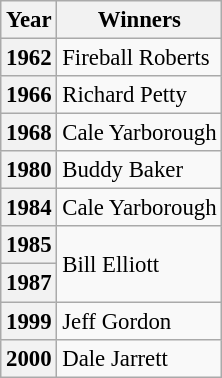<table class="wikitable" style="font-size: 95%;">
<tr>
<th>Year</th>
<th>Winners</th>
</tr>
<tr>
<th>1962</th>
<td>Fireball Roberts</td>
</tr>
<tr>
<th>1966</th>
<td>Richard Petty</td>
</tr>
<tr>
<th>1968</th>
<td>Cale Yarborough</td>
</tr>
<tr>
<th>1980</th>
<td>Buddy Baker</td>
</tr>
<tr>
<th>1984</th>
<td>Cale Yarborough</td>
</tr>
<tr>
<th>1985</th>
<td rowspan="2">Bill Elliott</td>
</tr>
<tr>
<th>1987</th>
</tr>
<tr>
<th>1999</th>
<td>Jeff Gordon</td>
</tr>
<tr>
<th>2000</th>
<td>Dale Jarrett</td>
</tr>
</table>
